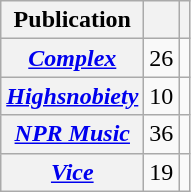<table class="wikitable sortable plainrowheaders">
<tr>
<th scope="col">Publication</th>
<th scope="col"></th>
<th scope="col"></th>
</tr>
<tr>
<th scope="row"><em><a href='#'>Complex</a></em></th>
<td>26</td>
<td></td>
</tr>
<tr>
<th scope="row"><em><a href='#'>Highsnobiety</a></em></th>
<td>10</td>
<td></td>
</tr>
<tr>
<th scope="row"><em><a href='#'>NPR Music</a></em></th>
<td>36</td>
<td></td>
</tr>
<tr>
<th scope="row"><em><a href='#'>Vice</a></em></th>
<td>19</td>
<td></td>
</tr>
</table>
